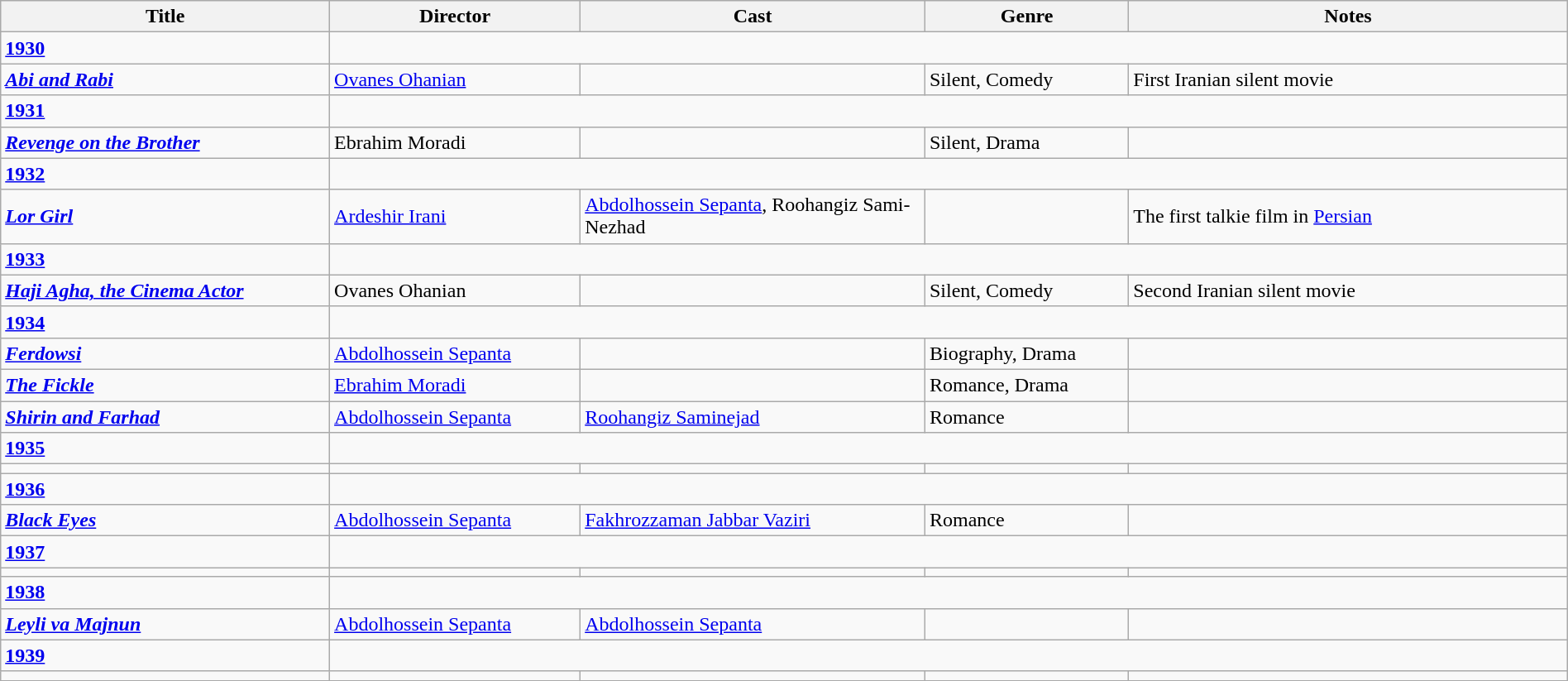<table class="wikitable" width= "100%">
<tr>
<th width=21%>Title</th>
<th width=16%>Director</th>
<th width=22%>Cast</th>
<th width=13%>Genre</th>
<th width=28%>Notes</th>
</tr>
<tr>
<td><strong><a href='#'>1930</a></strong></td>
</tr>
<tr>
<td><strong><em><a href='#'>Abi and Rabi</a></em></strong></td>
<td><a href='#'>Ovanes Ohanian</a></td>
<td></td>
<td>Silent, Comedy</td>
<td>First Iranian silent movie</td>
</tr>
<tr>
<td><strong><a href='#'>1931</a></strong></td>
</tr>
<tr>
<td><strong><em><a href='#'>Revenge on the Brother</a></em></strong></td>
<td>Ebrahim Moradi</td>
<td></td>
<td>Silent, Drama</td>
<td></td>
</tr>
<tr>
<td><strong><a href='#'>1932</a></strong></td>
</tr>
<tr>
<td><strong><em><a href='#'>Lor Girl</a></em></strong></td>
<td><a href='#'>Ardeshir Irani</a></td>
<td><a href='#'>Abdolhossein Sepanta</a>, Roohangiz Sami-Nezhad</td>
<td></td>
<td>The first talkie film in <a href='#'>Persian</a></td>
</tr>
<tr +>
<td><strong><a href='#'>1933</a></strong></td>
</tr>
<tr>
<td><strong><em><a href='#'>Haji Agha, the Cinema Actor</a></em></strong></td>
<td>Ovanes Ohanian</td>
<td></td>
<td>Silent, Comedy</td>
<td>Second Iranian silent movie</td>
</tr>
<tr>
<td><strong><a href='#'>1934</a></strong></td>
</tr>
<tr>
<td><strong><em><a href='#'>Ferdowsi</a></em></strong></td>
<td><a href='#'>Abdolhossein Sepanta</a></td>
<td></td>
<td>Biography, Drama</td>
<td></td>
</tr>
<tr>
<td><strong><em><a href='#'>The Fickle</a></em></strong></td>
<td><a href='#'>Ebrahim Moradi</a></td>
<td></td>
<td>Romance, Drama</td>
<td></td>
</tr>
<tr>
<td><strong><em><a href='#'>Shirin and Farhad</a></em></strong></td>
<td><a href='#'>Abdolhossein Sepanta</a></td>
<td><a href='#'>Roohangiz Saminejad</a></td>
<td>Romance</td>
<td></td>
</tr>
<tr>
<td><strong><a href='#'>1935</a></strong></td>
</tr>
<tr>
<td></td>
<td></td>
<td></td>
<td></td>
<td></td>
</tr>
<tr>
<td><strong><a href='#'>1936</a></strong></td>
</tr>
<tr>
<td><strong><em><a href='#'>Black Eyes</a></em></strong></td>
<td><a href='#'>Abdolhossein Sepanta</a></td>
<td><a href='#'>Fakhrozzaman Jabbar Vaziri</a></td>
<td>Romance</td>
<td></td>
</tr>
<tr>
<td><strong><a href='#'>1937</a></strong></td>
</tr>
<tr>
<td></td>
<td></td>
<td></td>
<td></td>
<td></td>
</tr>
<tr>
<td><strong><a href='#'>1938</a></strong></td>
</tr>
<tr>
<td><strong><em><a href='#'>Leyli va Majnun</a></em></strong></td>
<td><a href='#'>Abdolhossein Sepanta</a></td>
<td><a href='#'>Abdolhossein Sepanta</a></td>
<td></td>
<td></td>
</tr>
<tr>
<td><strong><a href='#'>1939</a></strong></td>
</tr>
<tr>
<td></td>
<td></td>
<td></td>
<td></td>
<td></td>
</tr>
<tr>
</tr>
</table>
